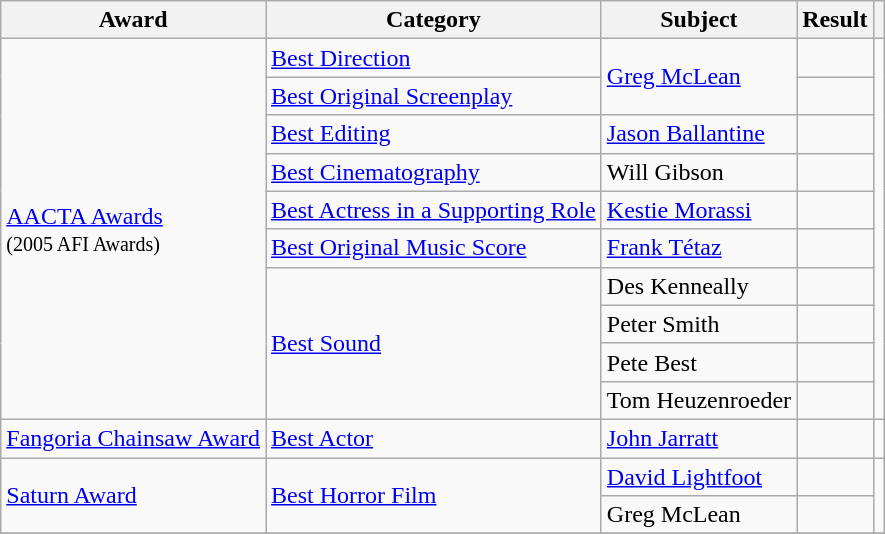<table class="wikitable sortable plainrowheaders">
<tr>
<th>Award</th>
<th>Category</th>
<th>Subject</th>
<th>Result</th>
<th class="unsortable"></th>
</tr>
<tr>
<td rowspan=10><a href='#'>AACTA Awards</a><br><small>(2005 AFI Awards)</small></td>
<td><a href='#'>Best Direction</a></td>
<td rowspan=2><a href='#'>Greg McLean</a></td>
<td></td>
<td rowspan=10 align=center></td>
</tr>
<tr>
<td><a href='#'>Best Original Screenplay</a></td>
<td></td>
</tr>
<tr>
<td><a href='#'>Best Editing</a></td>
<td><a href='#'>Jason Ballantine</a></td>
<td></td>
</tr>
<tr>
<td><a href='#'>Best Cinematography</a></td>
<td>Will Gibson</td>
<td></td>
</tr>
<tr>
<td><a href='#'>Best Actress in a Supporting Role</a></td>
<td><a href='#'>Kestie Morassi</a></td>
<td></td>
</tr>
<tr>
<td><a href='#'>Best Original Music Score</a></td>
<td><a href='#'>Frank Tétaz</a></td>
<td></td>
</tr>
<tr>
<td rowspan=4><a href='#'>Best Sound</a></td>
<td>Des Kenneally</td>
<td></td>
</tr>
<tr>
<td>Peter Smith</td>
<td></td>
</tr>
<tr>
<td>Pete Best</td>
<td></td>
</tr>
<tr>
<td>Tom Heuzenroeder</td>
<td></td>
</tr>
<tr>
<td><a href='#'>Fangoria Chainsaw Award</a></td>
<td><a href='#'>Best Actor</a></td>
<td><a href='#'>John Jarratt</a></td>
<td></td>
<td align=center></td>
</tr>
<tr>
<td rowspan=2><a href='#'>Saturn Award</a></td>
<td rowspan=2><a href='#'>Best Horror Film</a></td>
<td><a href='#'>David Lightfoot</a></td>
<td></td>
<td rowspan=2 align=center></td>
</tr>
<tr>
<td>Greg McLean</td>
<td></td>
</tr>
<tr>
</tr>
</table>
